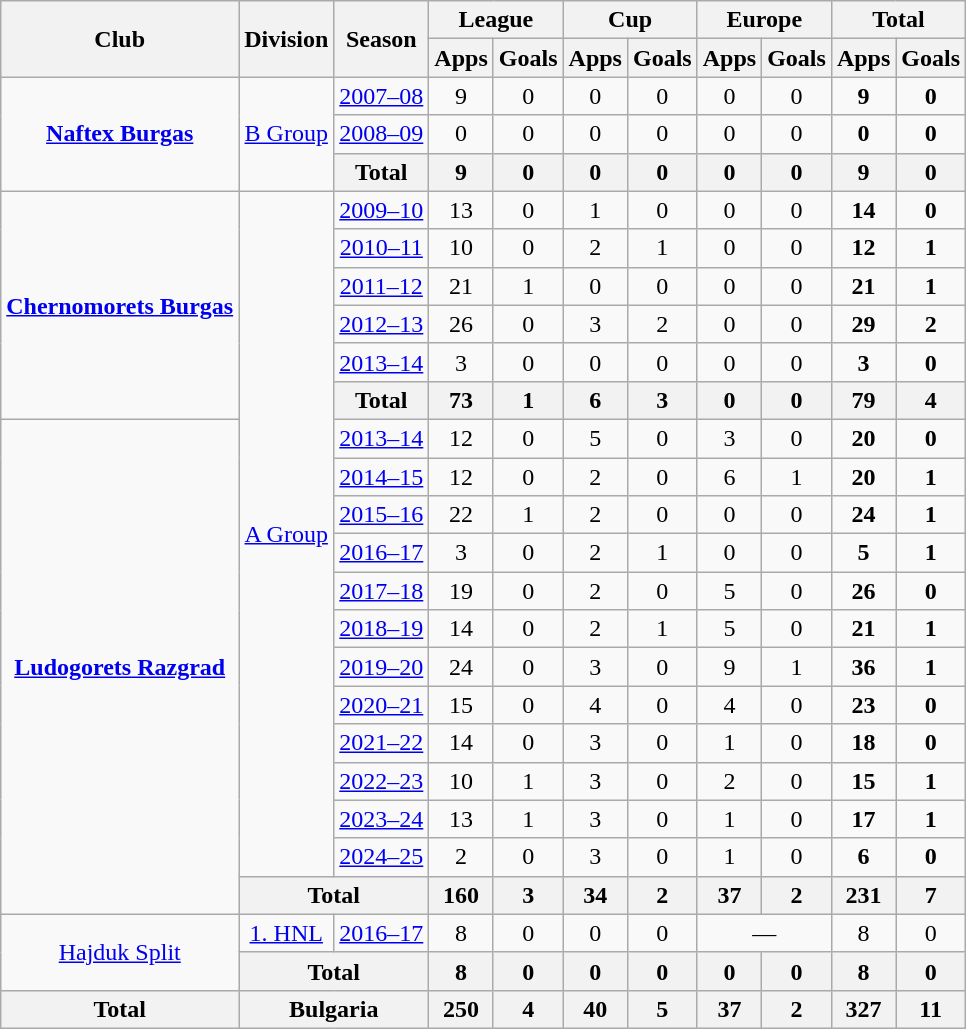<table class="wikitable" style="font-size:100%; text-align: center;">
<tr>
<th rowspan="2">Club</th>
<th rowspan="2">Division</th>
<th rowspan="2">Season</th>
<th colspan="2">League</th>
<th colspan="2">Cup</th>
<th colspan="2">Europe</th>
<th colspan="2">Total</th>
</tr>
<tr>
<th>Apps</th>
<th>Goals</th>
<th>Apps</th>
<th>Goals</th>
<th>Apps</th>
<th>Goals</th>
<th>Apps</th>
<th>Goals</th>
</tr>
<tr>
<td rowspan="3" valign="center"><strong><a href='#'>Naftex Burgas</a></strong></td>
<td rowspan="3"><a href='#'>B Group</a></td>
<td><a href='#'>2007–08</a></td>
<td>9</td>
<td>0</td>
<td>0</td>
<td>0</td>
<td>0</td>
<td>0</td>
<td><strong>9</strong></td>
<td><strong>0</strong></td>
</tr>
<tr>
<td><a href='#'>2008–09</a></td>
<td>0</td>
<td>0</td>
<td>0</td>
<td>0</td>
<td>0</td>
<td>0</td>
<td><strong>0</strong></td>
<td><strong>0</strong></td>
</tr>
<tr>
<th Colspan="1">Total</th>
<th>9</th>
<th>0</th>
<th>0</th>
<th>0</th>
<th>0</th>
<th>0</th>
<th>9</th>
<th>0</th>
</tr>
<tr>
<td rowspan="6" valign="center"><strong><a href='#'>Chernomorets Burgas</a></strong></td>
<td rowspan="18"><a href='#'>A Group</a></td>
<td><a href='#'>2009–10</a></td>
<td>13</td>
<td>0</td>
<td>1</td>
<td>0</td>
<td>0</td>
<td>0</td>
<td><strong>14</strong></td>
<td><strong>0</strong></td>
</tr>
<tr>
<td><a href='#'>2010–11</a></td>
<td>10</td>
<td>0</td>
<td>2</td>
<td>1</td>
<td>0</td>
<td>0</td>
<td><strong>12</strong></td>
<td><strong>1</strong></td>
</tr>
<tr>
<td><a href='#'>2011–12</a></td>
<td>21</td>
<td>1</td>
<td>0</td>
<td>0</td>
<td>0</td>
<td>0</td>
<td><strong>21</strong></td>
<td><strong>1</strong></td>
</tr>
<tr>
<td><a href='#'>2012–13</a></td>
<td>26</td>
<td>0</td>
<td>3</td>
<td>2</td>
<td>0</td>
<td>0</td>
<td><strong>29</strong></td>
<td><strong>2</strong></td>
</tr>
<tr>
<td><a href='#'>2013–14</a></td>
<td>3</td>
<td>0</td>
<td>0</td>
<td>0</td>
<td>0</td>
<td>0</td>
<td><strong>3</strong></td>
<td><strong>0</strong></td>
</tr>
<tr>
<th Colspan="1">Total</th>
<th>73</th>
<th>1</th>
<th>6</th>
<th>3</th>
<th>0</th>
<th>0</th>
<th>79</th>
<th>4</th>
</tr>
<tr>
<td rowspan="13" valign="center"><strong><a href='#'>Ludogorets Razgrad</a></strong></td>
<td><a href='#'>2013–14</a></td>
<td>12</td>
<td>0</td>
<td>5</td>
<td>0</td>
<td>3</td>
<td>0</td>
<td><strong>20</strong></td>
<td><strong>0</strong></td>
</tr>
<tr>
<td><a href='#'>2014–15</a></td>
<td>12</td>
<td>0</td>
<td>2</td>
<td>0</td>
<td>6</td>
<td>1</td>
<td><strong>20</strong></td>
<td><strong>1</strong></td>
</tr>
<tr>
<td><a href='#'>2015–16</a></td>
<td>22</td>
<td>1</td>
<td>2</td>
<td>0</td>
<td>0</td>
<td>0</td>
<td><strong>24</strong></td>
<td><strong>1</strong></td>
</tr>
<tr>
<td><a href='#'>2016–17</a></td>
<td>3</td>
<td>0</td>
<td>2</td>
<td>1</td>
<td>0</td>
<td>0</td>
<td><strong>5</strong></td>
<td><strong>1</strong></td>
</tr>
<tr>
<td><a href='#'>2017–18</a></td>
<td>19</td>
<td>0</td>
<td>2</td>
<td>0</td>
<td>5</td>
<td>0</td>
<td><strong>26</strong></td>
<td><strong>0</strong></td>
</tr>
<tr>
<td><a href='#'>2018–19</a></td>
<td>14</td>
<td>0</td>
<td>2</td>
<td>1</td>
<td>5</td>
<td>0</td>
<td><strong>21</strong></td>
<td><strong>1</strong></td>
</tr>
<tr>
<td><a href='#'>2019–20</a></td>
<td>24</td>
<td>0</td>
<td>3</td>
<td>0</td>
<td>9</td>
<td>1</td>
<td><strong>36</strong></td>
<td><strong>1</strong></td>
</tr>
<tr>
<td><a href='#'>2020–21</a></td>
<td>15</td>
<td>0</td>
<td>4</td>
<td>0</td>
<td>4</td>
<td>0</td>
<td><strong>23</strong></td>
<td><strong>0</strong></td>
</tr>
<tr>
<td><a href='#'>2021–22</a></td>
<td>14</td>
<td>0</td>
<td>3</td>
<td>0</td>
<td>1</td>
<td>0</td>
<td><strong>18</strong></td>
<td><strong>0</strong></td>
</tr>
<tr>
<td><a href='#'>2022–23</a></td>
<td>10</td>
<td>1</td>
<td>3</td>
<td>0</td>
<td>2</td>
<td>0</td>
<td><strong>15</strong></td>
<td><strong>1</strong></td>
</tr>
<tr>
<td><a href='#'>2023–24</a></td>
<td>13</td>
<td>1</td>
<td>3</td>
<td>0</td>
<td>1</td>
<td>0</td>
<td><strong>17</strong></td>
<td><strong>1</strong></td>
</tr>
<tr>
<td><a href='#'>2024–25</a></td>
<td>2</td>
<td>0</td>
<td>3</td>
<td>0</td>
<td>1</td>
<td>0</td>
<td><strong>6</strong></td>
<td><strong>0</strong></td>
</tr>
<tr>
<th Colspan="2">Total</th>
<th>160</th>
<th>3</th>
<th>34</th>
<th>2</th>
<th>37</th>
<th>2</th>
<th>231</th>
<th>7</th>
</tr>
<tr>
<td rowspan="2" valign="center"><a href='#'>Hajduk Split</a></td>
<td><a href='#'>1. HNL</a></td>
<td><a href='#'>2016–17</a></td>
<td>8</td>
<td>0</td>
<td>0</td>
<td>0</td>
<td colspan="2">—</td>
<td>8</td>
<td>0</td>
</tr>
<tr>
<th colspan="2">Total</th>
<th>8</th>
<th>0</th>
<th>0</th>
<th>0</th>
<th>0</th>
<th>0</th>
<th>8</th>
<th>0</th>
</tr>
<tr>
<th rowspan=1>Total</th>
<th colspan=2>Bulgaria</th>
<th>250</th>
<th>4</th>
<th>40</th>
<th>5</th>
<th>37</th>
<th>2</th>
<th>327</th>
<th>11</th>
</tr>
</table>
